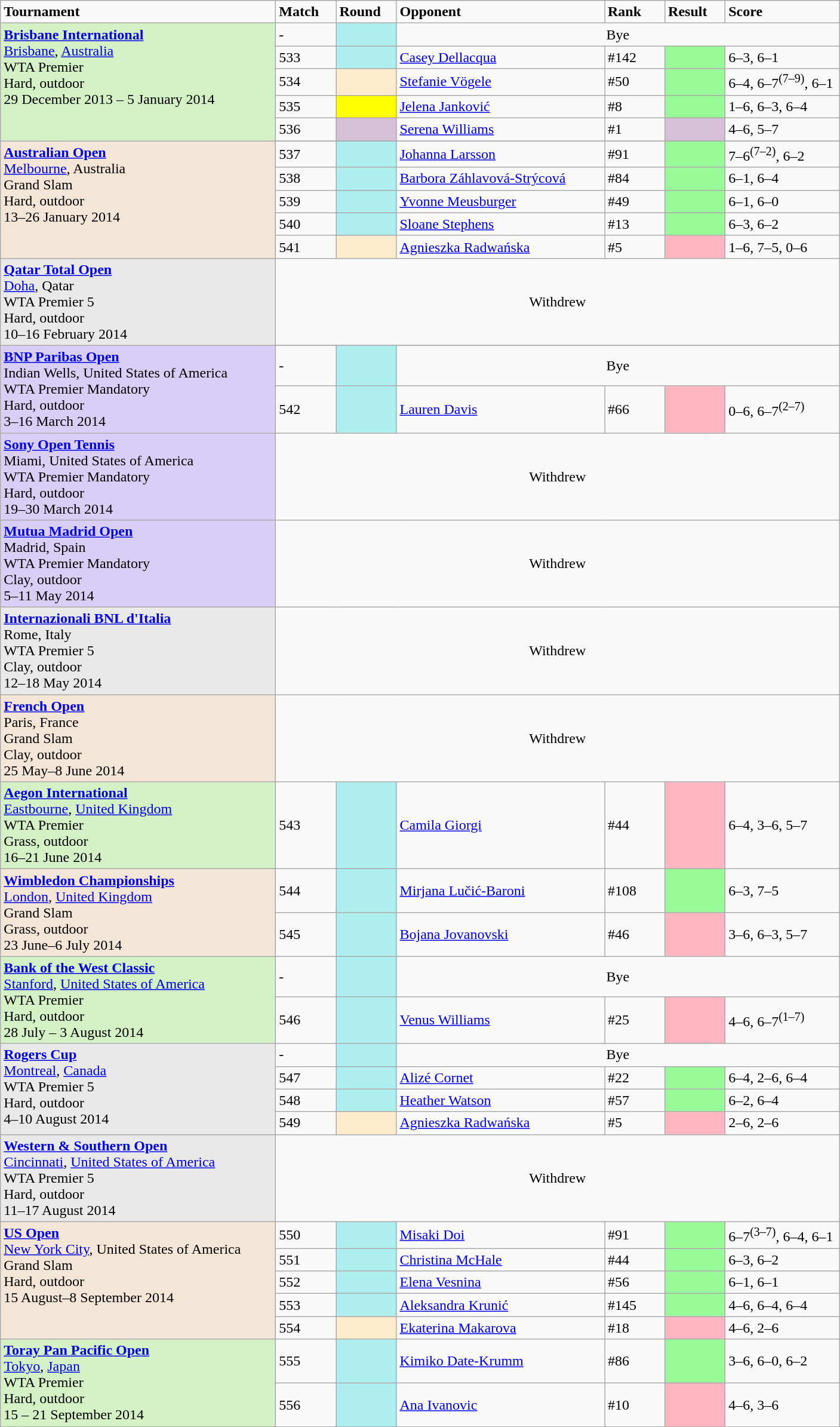<table class="wikitable">
<tr style="font-weight:bold">
<td style="width:300px;">Tournament</td>
<td style="width:60px;">Match</td>
<td style="width:60px;">Round</td>
<td style="width:225px;">Opponent</td>
<td style="width:60px;">Rank</td>
<td style="width:60px;">Result</td>
<td style="width:120px;">Score</td>
</tr>
<tr>
<td rowspan="5" style="background:#d4f1c5; text-align:left; vertical-align:top;"><strong><a href='#'>Brisbane International</a></strong><br><a href='#'>Brisbane</a>, <a href='#'>Australia</a><br>WTA Premier<br>Hard, outdoor<br>29 December 2013 – 5 January 2014</td>
<td>-</td>
<td style="background:#afeeee;"></td>
<td colspan="5" align="center">Bye</td>
</tr>
<tr>
<td>533</td>
<td style="background:#afeeee;"></td>
<td> <a href='#'>Casey Dellacqua</a></td>
<td>#142</td>
<td bgcolor="#98FB98"></td>
<td>6–3, 6–1</td>
</tr>
<tr>
<td>534</td>
<td style="background:#ffebcd;"></td>
<td> <a href='#'>Stefanie Vögele</a></td>
<td>#50</td>
<td bgcolor="#98FB98"></td>
<td>6–4, 6–7<sup>(7–9)</sup>, 6–1</td>
</tr>
<tr>
<td>535</td>
<td style="background:yellow;"></td>
<td> <a href='#'>Jelena Janković</a></td>
<td>#8</td>
<td bgcolor="#98FB98"></td>
<td>1–6, 6–3, 6–4</td>
</tr>
<tr>
<td>536</td>
<td style="background:thistle;"></td>
<td> <a href='#'>Serena Williams</a></td>
<td>#1</td>
<td bgcolor="thistle"></td>
<td>4–6, 5–7</td>
</tr>
<tr>
<td rowspan="6" style="background:#f3e6d7; text-align:left; vertical-align:top;"><strong><a href='#'>Australian Open</a></strong><br><a href='#'>Melbourne</a>, Australia<br>Grand Slam<br>Hard, outdoor<br>13–26 January 2014</td>
</tr>
<tr>
<td>537</td>
<td style="background:#afeeee;"></td>
<td> <a href='#'>Johanna Larsson</a></td>
<td>#91</td>
<td bgcolor="#98FB98"></td>
<td>7–6<sup>(7–2)</sup>, 6–2</td>
</tr>
<tr>
<td>538</td>
<td style="background:#afeeee;"></td>
<td> <a href='#'>Barbora Záhlavová-Strýcová</a></td>
<td>#84</td>
<td bgcolor="#98FB98"></td>
<td>6–1, 6–4</td>
</tr>
<tr>
<td>539</td>
<td style="background:#afeeee;"></td>
<td> <a href='#'>Yvonne Meusburger</a></td>
<td>#49</td>
<td bgcolor="#98FB98"></td>
<td>6–1, 6–0</td>
</tr>
<tr>
<td>540</td>
<td style="background:#afeeee;"></td>
<td> <a href='#'>Sloane Stephens</a></td>
<td>#13</td>
<td bgcolor="#98FB98"></td>
<td>6–3, 6–2</td>
</tr>
<tr>
<td>541</td>
<td style="background:#ffebcd;"></td>
<td> <a href='#'>Agnieszka Radwańska</a></td>
<td>#5</td>
<td bgcolor=lightpink></td>
<td>1–6, 7–5, 0–6</td>
</tr>
<tr>
<td rowspan="1" style="background:#e9e9e9;" text-align:left; vertical-align:top;"><strong><a href='#'>Qatar Total Open</a></strong><br> <a href='#'>Doha</a>, Qatar<br>WTA Premier 5<br>Hard, outdoor<br>10–16 February 2014</td>
<td colspan="6" align="center">Withdrew</td>
</tr>
<tr>
<td rowspan="3" style="background:#D8CEF6;" text-align:left; vertical-align:top;"><strong><a href='#'>BNP Paribas Open</a></strong><br> Indian Wells, United States of America<br>WTA Premier Mandatory<br>Hard, outdoor<br>3–16 March 2014</td>
</tr>
<tr>
<td>-</td>
<td style="background:#afeeee;"></td>
<td colspan="5" align="center">Bye</td>
</tr>
<tr>
<td>542</td>
<td style="background:#afeeee;"></td>
<td> <a href='#'>Lauren Davis</a></td>
<td>#66</td>
<td bgcolor=lightpink></td>
<td>0–6, 6–7<sup>(2–7)</sup></td>
</tr>
<tr>
<td rowspan="1" style="background:#D8CEF6;" text-align:left; vertical-align:top;"><strong><a href='#'>Sony Open Tennis</a></strong><br> Miami, United States of America<br>WTA Premier Mandatory<br>Hard, outdoor<br>19–30 March 2014</td>
<td colspan="6" align="center">Withdrew</td>
</tr>
<tr>
<td rowspan="1" style="background:#D8CEF6;" text-align:left; vertical-align:top;"><strong><a href='#'>Mutua Madrid Open</a></strong><br>Madrid, Spain<br>WTA Premier Mandatory<br>Clay, outdoor<br>5–11 May 2014</td>
<td colspan="6" align="center">Withdrew</td>
</tr>
<tr>
<td rowspan="1" style="background:#e9e9e9;" text-align:left; vertical-align:top;"><strong><a href='#'>Internazionali BNL d'Italia</a></strong><br>Rome, Italy<br>WTA Premier 5<br>Clay, outdoor<br>12–18 May 2014</td>
<td colspan="6" align="center">Withdrew</td>
</tr>
<tr>
<td rowspan="1" style="background:#f3e6d7;" text-align:left; vertical-align:top;"><strong><a href='#'>French Open</a></strong><br>Paris, France<br>Grand Slam<br>Clay, outdoor<br>25 May–8 June 2014</td>
<td colspan="6" align="center">Withdrew</td>
</tr>
<tr>
<td rowspan="1" style="background:#d4f1c5; text-align:left; vertical-align:top;"><strong><a href='#'>Aegon International</a></strong><br><a href='#'>Eastbourne</a>, <a href='#'>United Kingdom</a><br>WTA Premier<br>Grass, outdoor<br>16–21 June 2014</td>
<td>543</td>
<td style="background:#afeeee;"></td>
<td> <a href='#'>Camila Giorgi</a></td>
<td>#44</td>
<td bgcolor=lightpink></td>
<td>6–4, 3–6, 5–7</td>
</tr>
<tr>
<td rowspan="2" style="background:#f3e6d7; text-align:left; vertical-align:top;"><strong><a href='#'>Wimbledon Championships</a></strong><br><a href='#'>London</a>, <a href='#'>United Kingdom</a><br>Grand Slam<br>Grass, outdoor<br>23 June–6 July 2014</td>
<td>544</td>
<td style="background:#afeeee;"></td>
<td> <a href='#'>Mirjana Lučić-Baroni</a></td>
<td>#108</td>
<td bgcolor="#98FB98"></td>
<td>6–3, 7–5</td>
</tr>
<tr>
<td>545</td>
<td style="background:#afeeee;"></td>
<td> <a href='#'>Bojana Jovanovski</a></td>
<td>#46</td>
<td bgcolor=lightpink></td>
<td>3–6, 6–3, 5–7</td>
</tr>
<tr>
<td rowspan="2" style="background:#d4f1c5; text-align:left; vertical-align:top;"><strong><a href='#'>Bank of the West Classic</a></strong><br><a href='#'>Stanford</a>, <a href='#'>United States of America</a><br>WTA Premier<br>Hard, outdoor<br>28 July – 3 August 2014</td>
<td>-</td>
<td style="background:#afeeee;"></td>
<td colspan="5" align="center">Bye</td>
</tr>
<tr>
<td>546</td>
<td style="background:#afeeee;"></td>
<td> <a href='#'>Venus Williams</a></td>
<td>#25</td>
<td bgcolor=lightpink></td>
<td>4–6, 6–7<sup>(1–7)</sup></td>
</tr>
<tr>
<td rowspan="4" style="background:#e9e9e9; text-align:left; vertical-align:top;"><strong><a href='#'>Rogers Cup</a></strong><br><a href='#'>Montreal</a>, <a href='#'>Canada</a><br>WTA Premier 5<br>Hard, outdoor<br>4–10 August 2014</td>
<td>-</td>
<td style="background:#afeeee;"></td>
<td colspan="5" align="center">Bye</td>
</tr>
<tr>
<td>547</td>
<td style="background:#afeeee;"></td>
<td> <a href='#'>Alizé Cornet</a></td>
<td>#22</td>
<td bgcolor="#98FB98"></td>
<td>6–4, 2–6, 6–4</td>
</tr>
<tr>
<td>548</td>
<td style="background:#afeeee;"></td>
<td> <a href='#'>Heather Watson</a></td>
<td>#57</td>
<td bgcolor="#98FB98"></td>
<td>6–2, 6–4</td>
</tr>
<tr>
<td>549</td>
<td style="background:#ffebcd;"></td>
<td> <a href='#'>Agnieszka Radwańska</a></td>
<td>#5</td>
<td bgcolor=lightpink></td>
<td>2–6, 2–6</td>
</tr>
<tr>
<td rowspan="1" style="background:#e9e9e9; text-align:left; vertical-align:top;"><strong><a href='#'>Western & Southern Open</a></strong><br><a href='#'>Cincinnati</a>, <a href='#'>United States of America</a><br>WTA Premier 5<br>Hard, outdoor<br>11–17 August 2014</td>
<td colspan="6" align="center">Withdrew</td>
</tr>
<tr>
<td rowspan="5" style="background:#f3e6d7; text-align:left; vertical-align:top;"><strong><a href='#'>US Open</a></strong><br><a href='#'>New York City</a>, United States of America<br>Grand Slam<br>Hard, outdoor<br>15 August–8 September 2014</td>
<td>550</td>
<td style="background:#afeeee;"></td>
<td> <a href='#'>Misaki Doi</a></td>
<td>#91</td>
<td bgcolor="#98FB98"></td>
<td>6–7<sup>(3–7)</sup>, 6–4, 6–1</td>
</tr>
<tr>
<td>551</td>
<td style="background:#afeeee;"></td>
<td> <a href='#'>Christina McHale</a></td>
<td>#44</td>
<td bgcolor="#98FB98"></td>
<td>6–3, 6–2</td>
</tr>
<tr>
<td>552</td>
<td style="background:#afeeee;"></td>
<td> <a href='#'>Elena Vesnina</a></td>
<td>#56</td>
<td bgcolor="#98FB98"></td>
<td>6–1, 6–1</td>
</tr>
<tr>
<td>553</td>
<td style="background:#afeeee;"></td>
<td> <a href='#'>Aleksandra Krunić</a></td>
<td>#145</td>
<td bgcolor="#98FB98"></td>
<td>4–6, 6–4, 6–4</td>
</tr>
<tr>
<td>554</td>
<td style="background:#ffebcd;"></td>
<td> <a href='#'>Ekaterina Makarova</a></td>
<td>#18</td>
<td bgcolor=lightpink></td>
<td>4–6, 2–6</td>
</tr>
<tr>
<td rowspan="2" style="background:#d4f1c5; text-align:left; vertical-align:top;"><strong><a href='#'>Toray Pan Pacific Open</a></strong><br><a href='#'>Tokyo</a>, <a href='#'>Japan</a><br>WTA Premier<br>Hard, outdoor<br>15 – 21 September 2014</td>
<td>555</td>
<td style="background:#afeeee;"></td>
<td> <a href='#'>Kimiko Date-Krumm</a></td>
<td>#86</td>
<td bgcolor="#98FB98"></td>
<td>3–6, 6–0, 6–2</td>
</tr>
<tr>
<td>556</td>
<td style="background:#afeeee;"></td>
<td> <a href='#'>Ana Ivanovic</a></td>
<td>#10</td>
<td bgcolor=lightpink></td>
<td>4–6, 3–6</td>
</tr>
</table>
